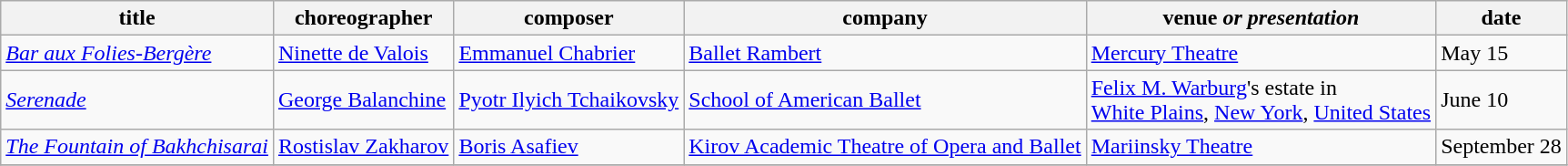<table class="wikitable sortable">
<tr>
<th>title</th>
<th>choreographer</th>
<th>composer</th>
<th>company</th>
<th>venue <em>or presentation</em></th>
<th>date</th>
</tr>
<tr>
<td><em><a href='#'>Bar aux Folies-Bergère</a></em></td>
<td><a href='#'>Ninette de Valois</a></td>
<td><a href='#'>Emmanuel Chabrier</a></td>
<td><a href='#'>Ballet Rambert</a></td>
<td><a href='#'>Mercury Theatre</a></td>
<td>May 15</td>
</tr>
<tr>
<td><em><a href='#'>Serenade</a></em></td>
<td><a href='#'>George Balanchine</a></td>
<td><a href='#'>Pyotr Ilyich Tchaikovsky</a></td>
<td><a href='#'>School of American Ballet</a></td>
<td><a href='#'>Felix M. Warburg</a>'s estate in <br><a href='#'>White Plains</a>, <a href='#'>New York</a>, <a href='#'>United States</a></td>
<td>June 10</td>
</tr>
<tr>
<td><em><a href='#'>The Fountain of Bakhchisarai</a></em></td>
<td><a href='#'>Rostislav Zakharov</a></td>
<td><a href='#'>Boris Asafiev</a></td>
<td><a href='#'>Kirov Academic Theatre of Opera and Ballet</a></td>
<td><a href='#'>Mariinsky Theatre</a></td>
<td>September 28</td>
</tr>
<tr>
</tr>
</table>
